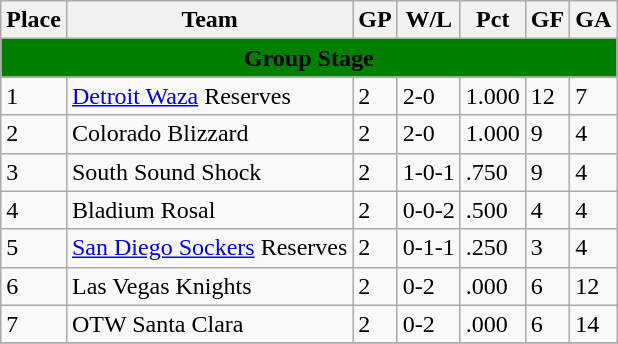<table class="wikitable">
<tr>
<th>Place</th>
<th>Team</th>
<th>GP</th>
<th>W/L</th>
<th>Pct</th>
<th>GF</th>
<th>GA</th>
</tr>
<tr>
<th style=background-color:Green colspan=9><span>Group Stage</span></th>
</tr>
<tr>
<td>1</td>
<td><a href='#'>Detroit Waza</a> Reserves</td>
<td>2</td>
<td>2-0</td>
<td>1.000</td>
<td>12</td>
<td>7</td>
</tr>
<tr>
<td>2</td>
<td>Colorado Blizzard</td>
<td>2</td>
<td>2-0</td>
<td>1.000</td>
<td>9</td>
<td>4</td>
</tr>
<tr>
<td>3</td>
<td>South Sound Shock</td>
<td>2</td>
<td>1-0-1</td>
<td>.750</td>
<td>9</td>
<td>4</td>
</tr>
<tr>
<td>4</td>
<td>Bladium Rosal</td>
<td>2</td>
<td>0-0-2</td>
<td>.500</td>
<td>4</td>
<td>4</td>
</tr>
<tr>
<td>5</td>
<td><a href='#'>San Diego Sockers</a> Reserves</td>
<td>2</td>
<td>0-1-1</td>
<td>.250</td>
<td>3</td>
<td>4</td>
</tr>
<tr>
<td>6</td>
<td>Las Vegas Knights</td>
<td>2</td>
<td>0-2</td>
<td>.000</td>
<td>6</td>
<td>12</td>
</tr>
<tr>
<td>7</td>
<td>OTW Santa Clara</td>
<td>2</td>
<td>0-2</td>
<td>.000</td>
<td>6</td>
<td>14</td>
</tr>
<tr>
</tr>
</table>
